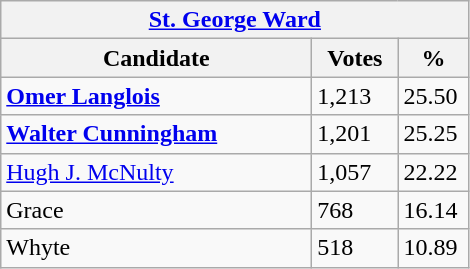<table class="wikitable">
<tr>
<th colspan="3"><a href='#'>St. George Ward</a></th>
</tr>
<tr>
<th style="width: 200px">Candidate</th>
<th style="width: 50px">Votes</th>
<th style="width: 40px">%</th>
</tr>
<tr>
<td><strong><a href='#'>Omer Langlois</a></strong></td>
<td>1,213</td>
<td>25.50</td>
</tr>
<tr>
<td><strong><a href='#'>Walter Cunningham</a></strong></td>
<td>1,201</td>
<td>25.25</td>
</tr>
<tr>
<td><a href='#'>Hugh J. McNulty</a></td>
<td>1,057</td>
<td>22.22</td>
</tr>
<tr>
<td>Grace</td>
<td>768</td>
<td>16.14</td>
</tr>
<tr>
<td>Whyte</td>
<td>518</td>
<td>10.89</td>
</tr>
</table>
